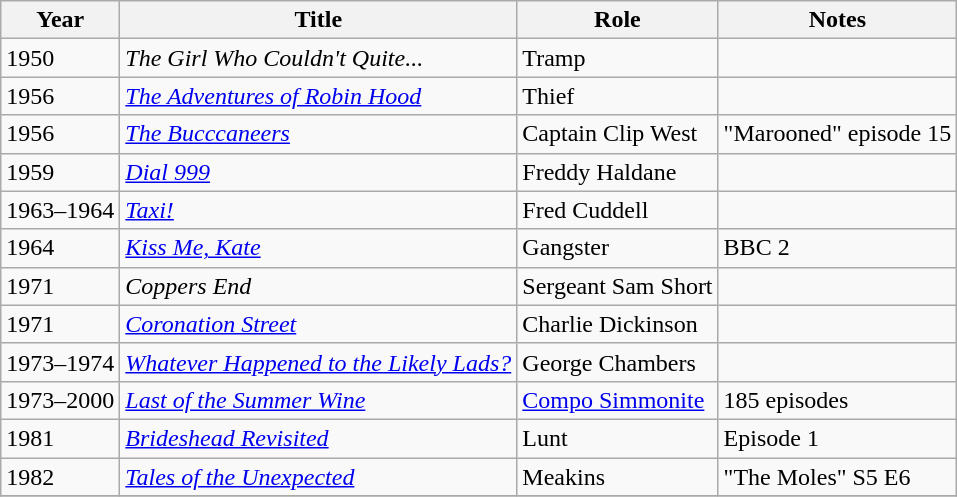<table class="wikitable">
<tr>
<th>Year</th>
<th>Title</th>
<th>Role</th>
<th>Notes</th>
</tr>
<tr>
<td>1950</td>
<td><em>The Girl Who Couldn't Quite...</em></td>
<td>Tramp</td>
<td></td>
</tr>
<tr>
<td>1956</td>
<td><em><a href='#'>The Adventures of Robin Hood</a></em></td>
<td>Thief</td>
<td></td>
</tr>
<tr>
<td>1956</td>
<td><em><a href='#'>The Bucccaneers</a></em></td>
<td>Captain Clip West</td>
<td>"Marooned" episode 15</td>
</tr>
<tr>
<td>1959</td>
<td><em><a href='#'>Dial 999</a></em></td>
<td>Freddy Haldane</td>
<td></td>
</tr>
<tr>
<td>1963–1964</td>
<td><em><a href='#'>Taxi!</a></em></td>
<td>Fred Cuddell</td>
<td></td>
</tr>
<tr>
<td>1964</td>
<td><em><a href='#'>Kiss Me, Kate</a></em></td>
<td>Gangster</td>
<td>BBC 2</td>
</tr>
<tr>
<td>1971</td>
<td><em>Coppers End</em></td>
<td>Sergeant Sam Short</td>
<td></td>
</tr>
<tr>
<td>1971</td>
<td><em><a href='#'>Coronation Street</a></em></td>
<td>Charlie Dickinson</td>
<td></td>
</tr>
<tr>
<td>1973–1974</td>
<td><em><a href='#'>Whatever Happened to the Likely Lads?</a></em></td>
<td>George Chambers</td>
<td></td>
</tr>
<tr>
<td>1973–2000</td>
<td><em><a href='#'>Last of the Summer Wine</a></em></td>
<td><a href='#'>Compo Simmonite</a></td>
<td>185 episodes</td>
</tr>
<tr>
<td>1981</td>
<td><em><a href='#'>Brideshead Revisited</a></em></td>
<td>Lunt</td>
<td>Episode 1</td>
</tr>
<tr>
<td>1982</td>
<td><em><a href='#'>Tales of the Unexpected</a></em></td>
<td>Meakins</td>
<td>"The Moles" S5 E6</td>
</tr>
<tr>
</tr>
</table>
